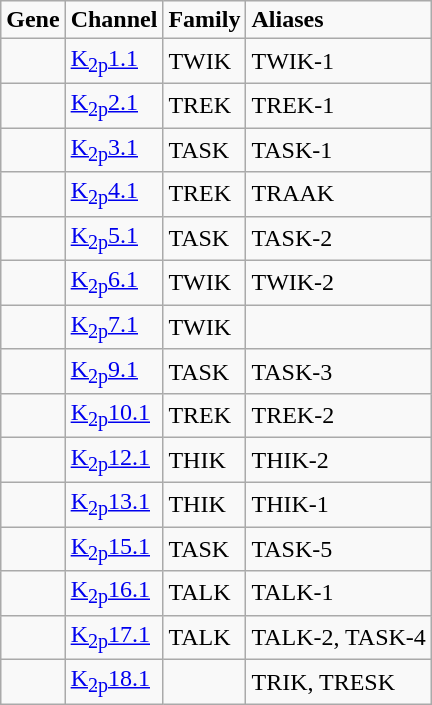<table class="sortable wikitable">
<tr>
<td><strong>Gene</strong></td>
<td><strong>Channel</strong></td>
<td><strong>Family</strong></td>
<td><strong>Aliases</strong></td>
</tr>
<tr>
<td></td>
<td><a href='#'>K<sub>2p</sub>1.1</a></td>
<td>TWIK</td>
<td>TWIK-1</td>
</tr>
<tr>
<td></td>
<td><a href='#'>K<sub>2p</sub>2.1</a></td>
<td>TREK</td>
<td>TREK-1</td>
</tr>
<tr>
<td></td>
<td><a href='#'>K<sub>2p</sub>3.1</a></td>
<td>TASK</td>
<td>TASK-1</td>
</tr>
<tr>
<td></td>
<td><a href='#'>K<sub>2p</sub>4.1</a></td>
<td>TREK</td>
<td>TRAAK</td>
</tr>
<tr>
<td></td>
<td><a href='#'>K<sub>2p</sub>5.1</a></td>
<td>TASK</td>
<td>TASK-2</td>
</tr>
<tr>
<td></td>
<td><a href='#'>K<sub>2p</sub>6.1</a></td>
<td>TWIK</td>
<td>TWIK-2</td>
</tr>
<tr>
<td></td>
<td><a href='#'>K<sub>2p</sub>7.1</a></td>
<td>TWIK</td>
<td></td>
</tr>
<tr>
<td></td>
<td><a href='#'>K<sub>2p</sub>9.1</a></td>
<td>TASK</td>
<td>TASK-3</td>
</tr>
<tr>
<td></td>
<td><a href='#'>K<sub>2p</sub>10.1</a></td>
<td>TREK</td>
<td>TREK-2</td>
</tr>
<tr>
<td></td>
<td><a href='#'>K<sub>2p</sub>12.1</a></td>
<td>THIK</td>
<td>THIK-2</td>
</tr>
<tr>
<td></td>
<td><a href='#'>K<sub>2p</sub>13.1</a></td>
<td>THIK</td>
<td>THIK-1</td>
</tr>
<tr>
<td></td>
<td><a href='#'>K<sub>2p</sub>15.1</a></td>
<td>TASK</td>
<td>TASK-5</td>
</tr>
<tr>
<td></td>
<td><a href='#'>K<sub>2p</sub>16.1</a></td>
<td>TALK</td>
<td>TALK-1</td>
</tr>
<tr>
<td></td>
<td><a href='#'>K<sub>2p</sub>17.1</a></td>
<td>TALK</td>
<td>TALK-2, TASK-4</td>
</tr>
<tr>
<td></td>
<td><a href='#'>K<sub>2p</sub>18.1</a></td>
<td></td>
<td>TRIK, TRESK</td>
</tr>
</table>
